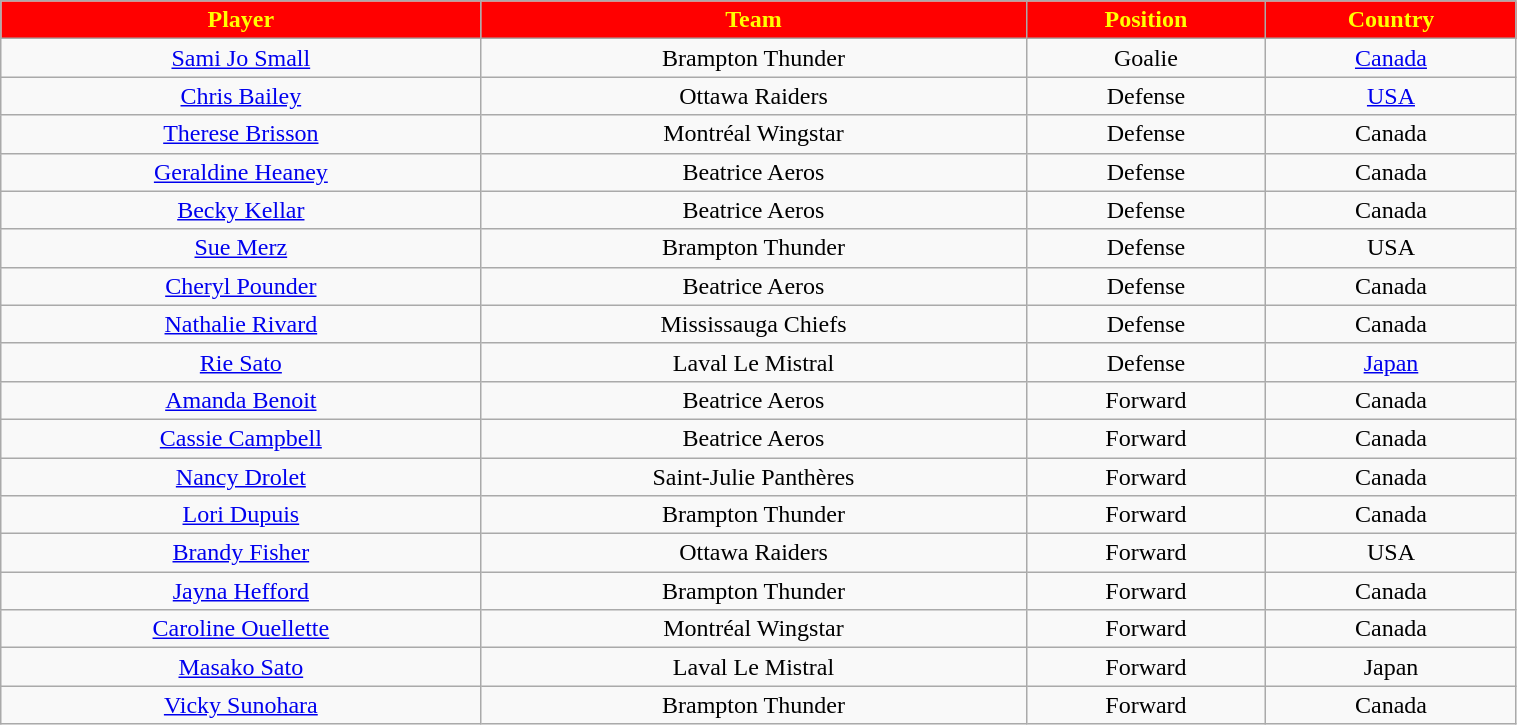<table class="wikitable" style="width:80%;">
<tr style="text-align:center; background:red; color:yellow;">
<td><strong>Player</strong></td>
<td><strong>Team</strong></td>
<td><strong>Position</strong></td>
<td><strong>Country</strong></td>
</tr>
<tr style="text-align:center;" bgcolor="">
<td><a href='#'>Sami Jo Small</a></td>
<td>Brampton Thunder</td>
<td>Goalie</td>
<td><a href='#'>Canada</a></td>
</tr>
<tr style="text-align:center;" bgcolor="">
<td><a href='#'>Chris Bailey</a></td>
<td>Ottawa Raiders</td>
<td>Defense</td>
<td><a href='#'>USA</a></td>
</tr>
<tr style="text-align:center;" bgcolor="">
<td><a href='#'>Therese Brisson</a></td>
<td>Montréal Wingstar</td>
<td>Defense</td>
<td>Canada</td>
</tr>
<tr style="text-align:center;" bgcolor="">
<td><a href='#'>Geraldine Heaney</a></td>
<td>Beatrice Aeros</td>
<td>Defense</td>
<td>Canada</td>
</tr>
<tr style="text-align:center;" bgcolor="">
<td><a href='#'>Becky Kellar</a></td>
<td>Beatrice Aeros</td>
<td>Defense</td>
<td>Canada</td>
</tr>
<tr style="text-align:center;" bgcolor="">
<td><a href='#'>Sue Merz</a></td>
<td>Brampton Thunder</td>
<td>Defense</td>
<td>USA</td>
</tr>
<tr style="text-align:center;" bgcolor="">
<td><a href='#'>Cheryl Pounder</a></td>
<td>Beatrice Aeros</td>
<td>Defense</td>
<td>Canada</td>
</tr>
<tr style="text-align:center;" bgcolor="">
<td><a href='#'>Nathalie Rivard</a></td>
<td>Mississauga Chiefs</td>
<td>Defense</td>
<td>Canada</td>
</tr>
<tr style="text-align:center;" bgcolor="">
<td><a href='#'>Rie Sato</a></td>
<td>Laval Le Mistral</td>
<td>Defense</td>
<td><a href='#'>Japan</a></td>
</tr>
<tr style="text-align:center;" bgcolor="">
<td><a href='#'>Amanda Benoit</a></td>
<td>Beatrice Aeros</td>
<td>Forward</td>
<td>Canada</td>
</tr>
<tr style="text-align:center;" bgcolor="">
<td><a href='#'>Cassie Campbell</a></td>
<td>Beatrice Aeros</td>
<td>Forward</td>
<td>Canada</td>
</tr>
<tr style="text-align:center;" bgcolor="">
<td><a href='#'>Nancy Drolet</a></td>
<td>Saint-Julie Panthères</td>
<td>Forward</td>
<td>Canada</td>
</tr>
<tr style="text-align:center;" bgcolor="">
<td><a href='#'>Lori Dupuis</a></td>
<td>Brampton Thunder</td>
<td>Forward</td>
<td>Canada</td>
</tr>
<tr style="text-align:center;" bgcolor="">
<td><a href='#'>Brandy Fisher</a></td>
<td>Ottawa Raiders</td>
<td>Forward</td>
<td>USA</td>
</tr>
<tr style="text-align:center;" bgcolor="">
<td><a href='#'>Jayna Hefford</a></td>
<td>Brampton Thunder</td>
<td>Forward</td>
<td>Canada</td>
</tr>
<tr style="text-align:center;" bgcolor="">
<td><a href='#'>Caroline Ouellette</a></td>
<td>Montréal Wingstar</td>
<td>Forward</td>
<td>Canada</td>
</tr>
<tr style="text-align:center;" bgcolor="">
<td><a href='#'>Masako Sato</a></td>
<td>Laval Le Mistral</td>
<td>Forward</td>
<td>Japan</td>
</tr>
<tr style="text-align:center;" bgcolor="">
<td><a href='#'>Vicky Sunohara</a></td>
<td>Brampton Thunder</td>
<td>Forward</td>
<td>Canada</td>
</tr>
</table>
